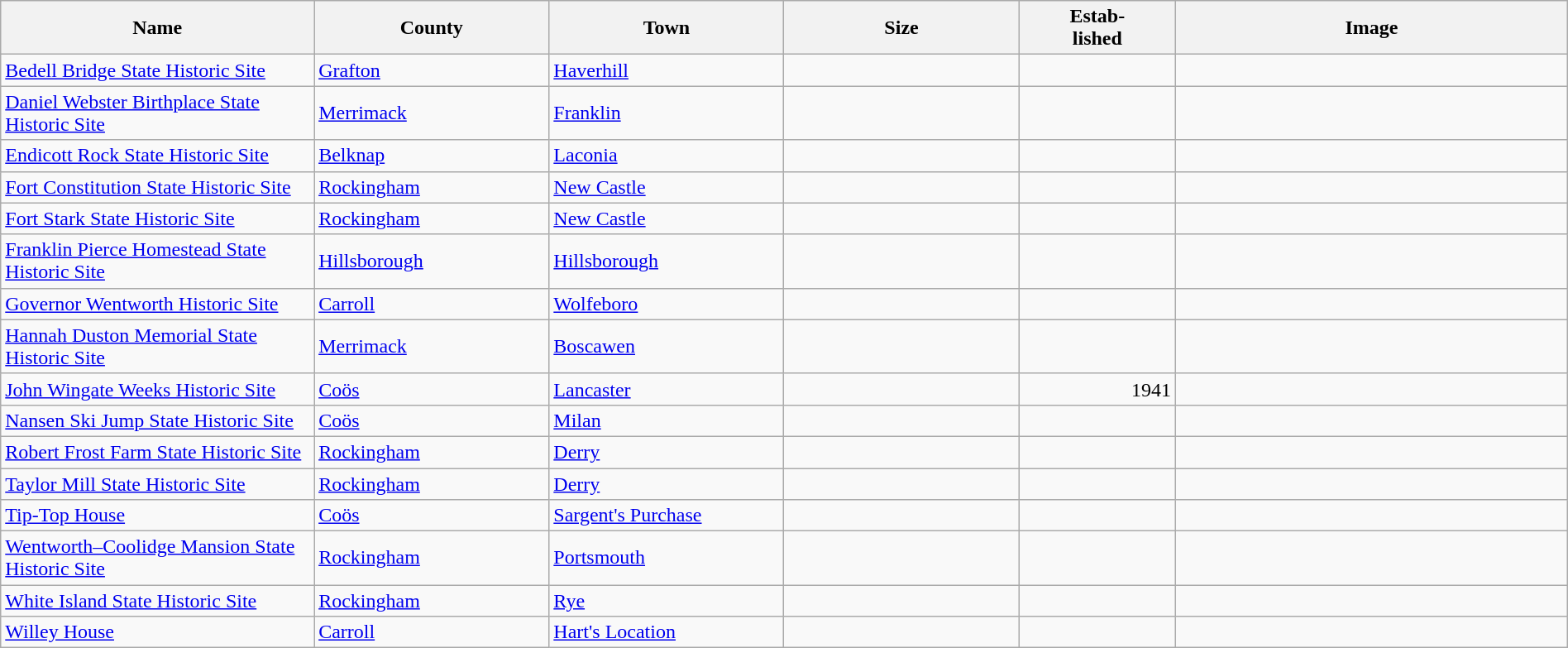<table class="wikitable sortable"  style="width:100%">
<tr>
<th width="20%">Name</th>
<th width="15%">County</th>
<th width="15%">Town</th>
<th width="15%">Size</th>
<th width="10%">Estab-<br>lished</th>
<th class="unsortable">Image</th>
</tr>
<tr>
<td><a href='#'>Bedell Bridge State Historic Site</a></td>
<td><a href='#'>Grafton</a></td>
<td><a href='#'>Haverhill</a></td>
<td></td>
<td align=right></td>
<td></td>
</tr>
<tr>
<td><a href='#'>Daniel Webster Birthplace State Historic Site</a></td>
<td><a href='#'>Merrimack</a></td>
<td><a href='#'>Franklin</a></td>
<td></td>
<td align=right></td>
<td></td>
</tr>
<tr>
<td><a href='#'>Endicott Rock State Historic Site</a></td>
<td><a href='#'>Belknap</a></td>
<td><a href='#'>Laconia</a></td>
<td></td>
<td align=right></td>
<td></td>
</tr>
<tr>
<td><a href='#'>Fort Constitution State Historic Site</a></td>
<td><a href='#'>Rockingham</a></td>
<td><a href='#'>New Castle</a></td>
<td></td>
<td align=right></td>
<td></td>
</tr>
<tr>
<td><a href='#'>Fort Stark State Historic Site</a></td>
<td><a href='#'>Rockingham</a></td>
<td><a href='#'>New Castle</a></td>
<td></td>
<td align=right></td>
<td></td>
</tr>
<tr>
<td><a href='#'>Franklin Pierce Homestead State Historic Site</a></td>
<td><a href='#'>Hillsborough</a></td>
<td><a href='#'>Hillsborough</a></td>
<td></td>
<td align=right></td>
<td></td>
</tr>
<tr>
<td><a href='#'>Governor Wentworth Historic Site</a></td>
<td><a href='#'>Carroll</a></td>
<td><a href='#'>Wolfeboro</a></td>
<td></td>
<td align=right></td>
<td></td>
</tr>
<tr>
<td><a href='#'>Hannah Duston Memorial State Historic Site</a></td>
<td><a href='#'>Merrimack</a></td>
<td><a href='#'>Boscawen</a></td>
<td></td>
<td align=right></td>
<td></td>
</tr>
<tr>
<td><a href='#'>John Wingate Weeks Historic Site</a></td>
<td><a href='#'>Coös</a></td>
<td><a href='#'>Lancaster</a></td>
<td></td>
<td align=right>1941</td>
<td></td>
</tr>
<tr>
<td><a href='#'>Nansen Ski Jump State Historic Site</a></td>
<td><a href='#'>Coös</a></td>
<td><a href='#'>Milan</a></td>
<td></td>
<td align=right></td>
<td></td>
</tr>
<tr>
<td><a href='#'>Robert Frost Farm State Historic Site</a></td>
<td><a href='#'>Rockingham</a></td>
<td><a href='#'>Derry</a></td>
<td></td>
<td align=right></td>
<td></td>
</tr>
<tr>
<td><a href='#'>Taylor Mill State Historic Site</a></td>
<td><a href='#'>Rockingham</a></td>
<td><a href='#'>Derry</a></td>
<td></td>
<td align=right></td>
<td></td>
</tr>
<tr>
<td><a href='#'>Tip-Top House</a></td>
<td><a href='#'>Coös</a></td>
<td><a href='#'>Sargent's Purchase</a></td>
<td></td>
<td align=right></td>
<td></td>
</tr>
<tr>
<td><a href='#'>Wentworth–Coolidge Mansion State Historic Site</a></td>
<td><a href='#'>Rockingham</a></td>
<td><a href='#'>Portsmouth</a></td>
<td></td>
<td align=right></td>
<td></td>
</tr>
<tr>
<td><a href='#'>White Island State Historic Site</a></td>
<td><a href='#'>Rockingham</a></td>
<td><a href='#'>Rye</a></td>
<td></td>
<td align=right></td>
<td></td>
</tr>
<tr>
<td><a href='#'>Willey House</a></td>
<td><a href='#'>Carroll</a></td>
<td><a href='#'>Hart's Location</a></td>
<td></td>
<td align=right></td>
<td></td>
</tr>
</table>
